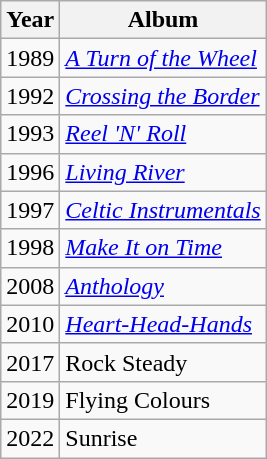<table class="wikitable">
<tr>
<th>Year</th>
<th>Album</th>
</tr>
<tr>
<td>1989</td>
<td><em><a href='#'>A Turn of the Wheel</a></em></td>
</tr>
<tr>
<td>1992</td>
<td><em><a href='#'>Crossing the Border</a></em></td>
</tr>
<tr>
<td>1993</td>
<td><em><a href='#'>Reel 'N' Roll</a></em></td>
</tr>
<tr>
<td>1996</td>
<td><em><a href='#'>Living River</a></em></td>
</tr>
<tr>
<td>1997</td>
<td><em><a href='#'>Celtic Instrumentals</a></em></td>
</tr>
<tr>
<td>1998</td>
<td><em><a href='#'>Make It on Time</a></em></td>
</tr>
<tr>
<td>2008</td>
<td><em><a href='#'>Anthology</a></em></td>
</tr>
<tr>
<td>2010</td>
<td><em><a href='#'>Heart-Head-Hands</a></em></td>
</tr>
<tr>
<td>2017</td>
<td>Rock Steady</td>
</tr>
<tr>
<td>2019</td>
<td>Flying Colours</td>
</tr>
<tr>
<td>2022</td>
<td>Sunrise</td>
</tr>
</table>
